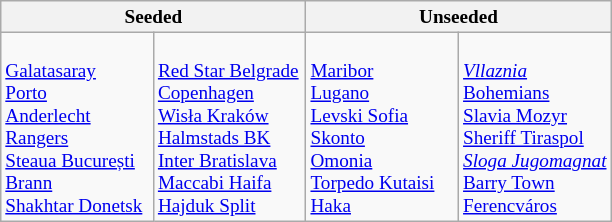<table class="wikitable" style="font-size:80%">
<tr>
<th colspan=2>Seeded</th>
<th colspan=2>Unseeded</th>
</tr>
<tr>
<td width=25% valign=top><br> <a href='#'>Galatasaray</a><br>
 <a href='#'>Porto</a><br>
 <a href='#'>Anderlecht</a><br>
 <a href='#'>Rangers</a><br>
 <a href='#'>Steaua București</a><br>
 <a href='#'>Brann</a><br>
 <a href='#'>Shakhtar Donetsk</a></td>
<td width=25% valign=top><br> <a href='#'>Red Star Belgrade</a><br>
 <a href='#'>Copenhagen</a><br>
 <a href='#'>Wisła Kraków</a><br>
 <a href='#'>Halmstads BK</a><br>
 <a href='#'>Inter Bratislava</a><br>
 <a href='#'>Maccabi Haifa</a><br>
 <a href='#'>Hajduk Split</a></td>
<td width=25% valign=top><br> <a href='#'>Maribor</a><br>
 <a href='#'>Lugano</a><br>
 <a href='#'>Levski Sofia</a><br>
 <a href='#'>Skonto</a><br>
 <a href='#'>Omonia</a><br>
 <a href='#'>Torpedo Kutaisi</a><br>
 <a href='#'>Haka</a></td>
<td width=25% valign=top><br> <em><a href='#'>Vllaznia</a></em><br>
 <a href='#'>Bohemians</a><br>
 <a href='#'>Slavia Mozyr</a><br>
 <a href='#'>Sheriff Tiraspol</a><br>
 <em><a href='#'>Sloga Jugomagnat</a></em><br>
 <a href='#'>Barry Town</a><br>
 <a href='#'>Ferencváros</a></td>
</tr>
</table>
